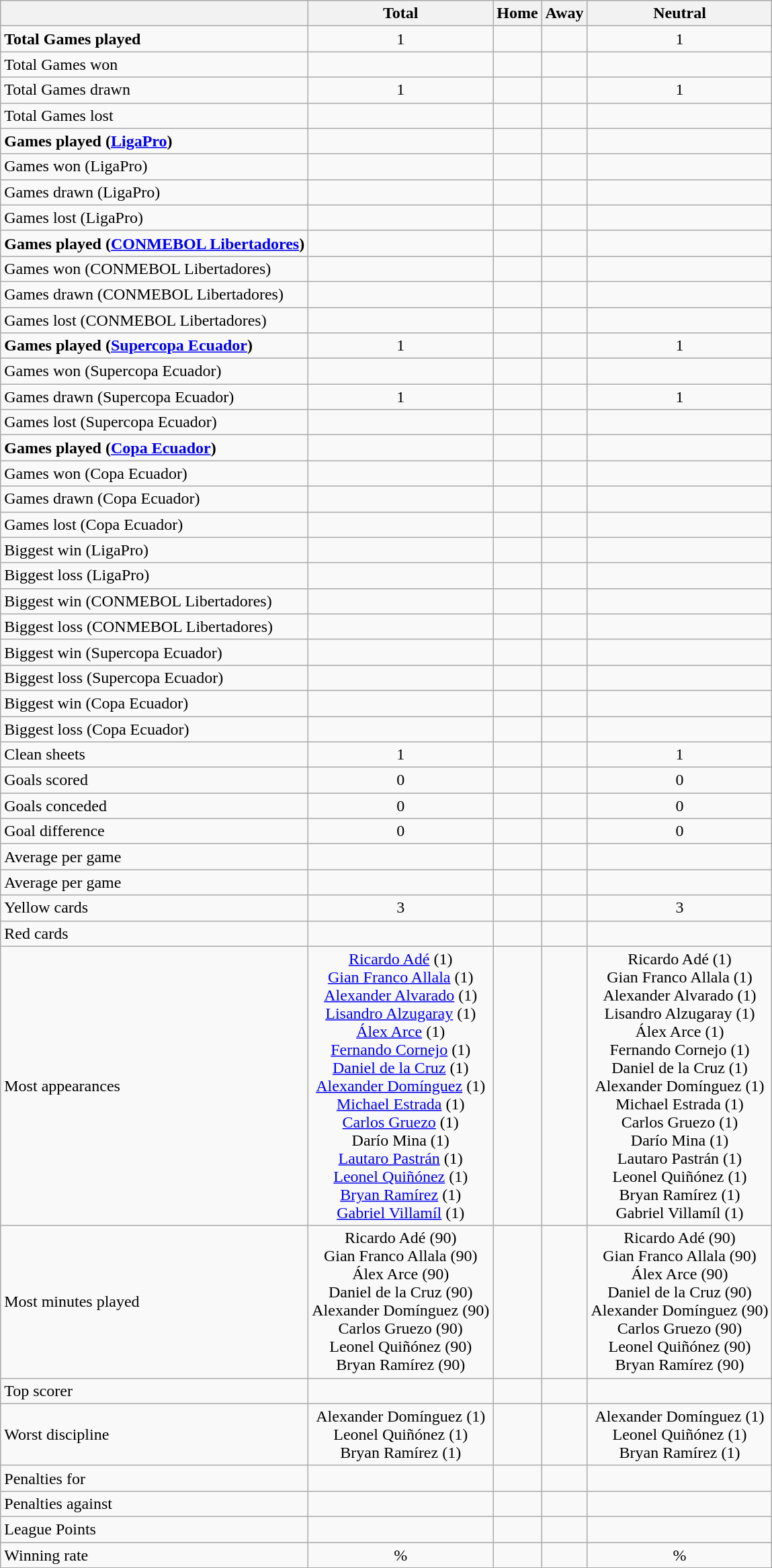<table class="wikitable" style="text-align: center;">
<tr>
<th></th>
<th>Total</th>
<th>Home</th>
<th>Away</th>
<th>Neutral</th>
</tr>
<tr>
<td align=left><strong>Total Games played</strong></td>
<td>1</td>
<td></td>
<td></td>
<td>1</td>
</tr>
<tr>
<td align=left>Total Games won</td>
<td></td>
<td></td>
<td></td>
<td></td>
</tr>
<tr>
<td align=left>Total Games drawn</td>
<td>1</td>
<td></td>
<td></td>
<td>1</td>
</tr>
<tr>
<td align=left>Total Games lost</td>
<td></td>
<td></td>
<td></td>
<td></td>
</tr>
<tr>
<td align=left><strong>Games played (<a href='#'>LigaPro</a>)</strong></td>
<td></td>
<td></td>
<td></td>
<td></td>
</tr>
<tr>
<td align=left>Games won (LigaPro)</td>
<td></td>
<td></td>
<td></td>
<td></td>
</tr>
<tr>
<td align=left>Games drawn (LigaPro)</td>
<td></td>
<td></td>
<td></td>
<td></td>
</tr>
<tr>
<td align=left>Games lost (LigaPro)</td>
<td></td>
<td></td>
<td></td>
<td></td>
</tr>
<tr>
<td align=left><strong>Games played (<a href='#'>CONMEBOL Libertadores</a>)</strong></td>
<td></td>
<td></td>
<td></td>
<td></td>
</tr>
<tr>
<td align=left>Games won (CONMEBOL Libertadores)</td>
<td></td>
<td></td>
<td></td>
<td></td>
</tr>
<tr>
<td align=left>Games drawn (CONMEBOL Libertadores)</td>
<td></td>
<td></td>
<td></td>
<td></td>
</tr>
<tr>
<td align=left>Games lost (CONMEBOL Libertadores)</td>
<td></td>
<td></td>
<td></td>
<td></td>
</tr>
<tr>
<td align=left><strong>Games played (<a href='#'>Supercopa Ecuador</a>)</strong></td>
<td>1</td>
<td></td>
<td></td>
<td>1</td>
</tr>
<tr>
<td align=left>Games won (Supercopa Ecuador)</td>
<td></td>
<td></td>
<td></td>
<td></td>
</tr>
<tr>
<td align=left>Games drawn (Supercopa Ecuador)</td>
<td>1</td>
<td></td>
<td></td>
<td>1</td>
</tr>
<tr>
<td align=left>Games lost (Supercopa Ecuador)</td>
<td></td>
<td></td>
<td></td>
<td></td>
</tr>
<tr>
<td align=left><strong>Games played (<a href='#'>Copa Ecuador</a>)</strong></td>
<td></td>
<td></td>
<td></td>
<td></td>
</tr>
<tr>
<td align=left>Games won (Copa Ecuador)</td>
<td></td>
<td></td>
<td></td>
<td></td>
</tr>
<tr>
<td align=left>Games drawn (Copa Ecuador)</td>
<td></td>
<td></td>
<td></td>
<td></td>
</tr>
<tr>
<td align=left>Games lost (Copa Ecuador)</td>
<td></td>
<td></td>
<td></td>
<td></td>
</tr>
<tr>
<td align=left>Biggest win (LigaPro)</td>
<td></td>
<td></td>
<td></td>
<td></td>
</tr>
<tr>
<td align=left>Biggest loss (LigaPro)</td>
<td></td>
<td></td>
<td></td>
<td></td>
</tr>
<tr>
<td align=left>Biggest win (CONMEBOL Libertadores)</td>
<td></td>
<td></td>
<td></td>
<td></td>
</tr>
<tr>
<td align=left>Biggest loss (CONMEBOL Libertadores)</td>
<td></td>
<td></td>
<td></td>
<td></td>
</tr>
<tr>
<td align=left>Biggest win (Supercopa Ecuador)</td>
<td></td>
<td></td>
<td></td>
<td></td>
</tr>
<tr>
<td align=left>Biggest loss (Supercopa Ecuador)</td>
<td></td>
<td></td>
<td></td>
<td></td>
</tr>
<tr>
<td align=left>Biggest win (Copa Ecuador)</td>
<td></td>
<td></td>
<td></td>
<td></td>
</tr>
<tr>
<td align=left>Biggest loss (Copa Ecuador)</td>
<td></td>
<td></td>
<td></td>
<td></td>
</tr>
<tr>
<td align=left>Clean sheets</td>
<td>1</td>
<td></td>
<td></td>
<td>1</td>
</tr>
<tr>
<td align=left>Goals scored</td>
<td>0</td>
<td></td>
<td></td>
<td>0</td>
</tr>
<tr>
<td align=left>Goals conceded</td>
<td>0</td>
<td></td>
<td></td>
<td>0</td>
</tr>
<tr>
<td align=left>Goal difference</td>
<td>0</td>
<td></td>
<td></td>
<td>0</td>
</tr>
<tr>
<td align=left>Average  per game</td>
<td></td>
<td></td>
<td></td>
<td></td>
</tr>
<tr>
<td align=left>Average  per game</td>
<td></td>
<td></td>
<td></td>
<td></td>
</tr>
<tr>
<td align=left>Yellow cards</td>
<td>3</td>
<td></td>
<td></td>
<td>3</td>
</tr>
<tr>
<td align=left>Red cards</td>
<td></td>
<td></td>
<td></td>
<td></td>
</tr>
<tr>
<td align=left>Most appearances</td>
<td><a href='#'>Ricardo Adé</a> (1)<br><a href='#'>Gian Franco Allala</a> (1)<br><a href='#'>Alexander Alvarado</a> (1)<br><a href='#'>Lisandro Alzugaray</a> (1)<br><a href='#'>Álex Arce</a> (1)<br><a href='#'>Fernando Cornejo</a> (1)<br><a href='#'>Daniel de la Cruz</a> (1)<br><a href='#'>Alexander Domínguez</a> (1)<br><a href='#'>Michael Estrada</a> (1)<br><a href='#'>Carlos Gruezo</a> (1)<br>Darío Mina (1)<br><a href='#'>Lautaro Pastrán</a> (1)<br><a href='#'>Leonel Quiñónez</a> (1)<br><a href='#'>Bryan Ramírez</a> (1)<br><a href='#'>Gabriel Villamíl</a> (1)</td>
<td></td>
<td></td>
<td>Ricardo Adé (1)<br>Gian Franco Allala (1)<br>Alexander Alvarado (1)<br>Lisandro Alzugaray (1)<br>Álex Arce (1)<br>Fernando Cornejo (1)<br>Daniel de la Cruz (1)<br>Alexander Domínguez (1)<br>Michael Estrada (1)<br>Carlos Gruezo (1)<br>Darío Mina (1)<br>Lautaro Pastrán (1)<br>Leonel Quiñónez (1)<br>Bryan Ramírez (1)<br>Gabriel Villamíl (1)</td>
</tr>
<tr>
<td align=left>Most minutes played</td>
<td>Ricardo Adé (90)<br>Gian Franco Allala (90)<br>Álex Arce (90)<br>Daniel de la Cruz (90)<br>Alexander Domínguez (90)<br>Carlos Gruezo (90)<br>Leonel Quiñónez (90)<br>Bryan Ramírez (90)</td>
<td></td>
<td></td>
<td>Ricardo Adé (90)<br>Gian Franco Allala (90)<br>Álex Arce (90)<br>Daniel de la Cruz (90)<br>Alexander Domínguez (90)<br>Carlos Gruezo (90)<br>Leonel Quiñónez (90)<br>Bryan Ramírez (90)</td>
</tr>
<tr>
<td align=left>Top scorer</td>
<td></td>
<td></td>
<td></td>
<td></td>
</tr>
<tr>
<td align=left>Worst discipline</td>
<td>Alexander Domínguez (1) <br>Leonel Quiñónez (1) <br>Bryan Ramírez (1) </td>
<td></td>
<td></td>
<td>Alexander Domínguez (1) <br>Leonel Quiñónez (1) <br>Bryan Ramírez (1) </td>
</tr>
<tr>
<td align=left>Penalties for</td>
<td></td>
<td></td>
<td></td>
<td></td>
</tr>
<tr>
<td align=left>Penalties against</td>
<td></td>
<td></td>
<td></td>
<td></td>
</tr>
<tr>
<td align=left>League Points</td>
<td></td>
<td></td>
<td></td>
<td></td>
</tr>
<tr>
<td align=left>Winning rate</td>
<td>%</td>
<td></td>
<td></td>
<td>%</td>
</tr>
<tr>
</tr>
</table>
